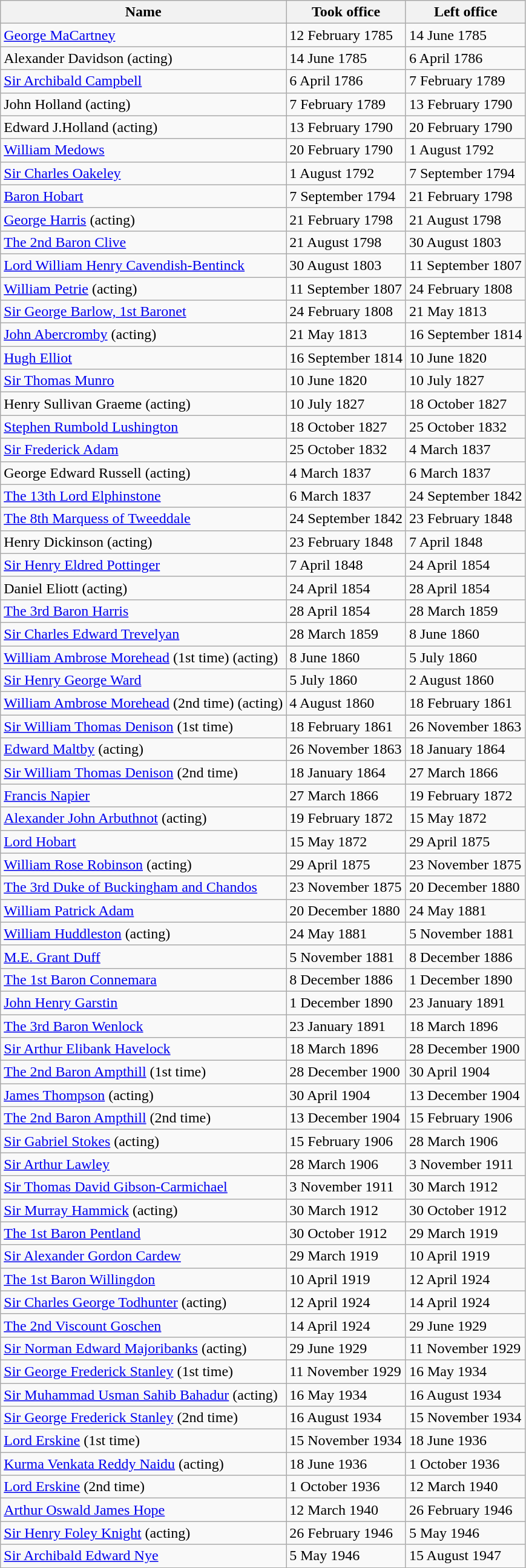<table class="wikitable">
<tr>
<th>Name</th>
<th>Took office</th>
<th>Left office</th>
</tr>
<tr>
<td><a href='#'>George MaCartney</a></td>
<td>12 February 1785</td>
<td>14 June 1785</td>
</tr>
<tr>
<td>Alexander Davidson (acting)</td>
<td>14 June 1785</td>
<td>6 April 1786</td>
</tr>
<tr>
<td><a href='#'>Sir Archibald Campbell</a></td>
<td>6 April 1786</td>
<td>7 February 1789</td>
</tr>
<tr>
<td>John Holland (acting)</td>
<td>7 February 1789</td>
<td>13 February 1790</td>
</tr>
<tr>
<td>Edward J.Holland (acting)</td>
<td>13 February 1790</td>
<td>20 February 1790</td>
</tr>
<tr>
<td><a href='#'>William Medows</a></td>
<td>20 February 1790</td>
<td>1 August 1792</td>
</tr>
<tr>
<td><a href='#'>Sir Charles Oakeley</a></td>
<td>1 August 1792</td>
<td>7 September 1794</td>
</tr>
<tr>
<td><a href='#'>Baron Hobart</a></td>
<td>7 September 1794</td>
<td>21 February 1798</td>
</tr>
<tr>
<td><a href='#'>George Harris</a> (acting)</td>
<td>21 February 1798</td>
<td>21 August 1798</td>
</tr>
<tr>
<td><a href='#'>The 2nd Baron Clive</a></td>
<td>21 August 1798</td>
<td>30 August 1803</td>
</tr>
<tr>
<td><a href='#'>Lord William Henry Cavendish-Bentinck</a></td>
<td>30 August 1803</td>
<td>11 September 1807</td>
</tr>
<tr>
<td><a href='#'>William Petrie</a> (acting)</td>
<td>11 September 1807</td>
<td>24 February 1808</td>
</tr>
<tr>
<td><a href='#'>Sir George Barlow, 1st Baronet</a></td>
<td>24 February 1808</td>
<td>21 May 1813</td>
</tr>
<tr>
<td><a href='#'>John Abercromby</a> (acting)</td>
<td>21 May 1813</td>
<td>16 September 1814</td>
</tr>
<tr>
<td><a href='#'>Hugh Elliot</a></td>
<td>16 September 1814</td>
<td>10 June 1820</td>
</tr>
<tr>
<td><a href='#'>Sir Thomas Munro</a></td>
<td>10 June 1820</td>
<td>10 July 1827</td>
</tr>
<tr>
<td>Henry Sullivan Graeme (acting)</td>
<td>10 July 1827</td>
<td>18 October 1827</td>
</tr>
<tr>
<td><a href='#'>Stephen Rumbold Lushington</a></td>
<td>18 October 1827</td>
<td>25 October 1832</td>
</tr>
<tr>
<td><a href='#'>Sir Frederick Adam</a></td>
<td>25 October 1832</td>
<td>4 March 1837</td>
</tr>
<tr>
<td>George Edward Russell (acting)</td>
<td>4 March 1837</td>
<td>6 March 1837</td>
</tr>
<tr>
<td><a href='#'>The 13th Lord Elphinstone</a></td>
<td>6 March 1837</td>
<td>24 September 1842</td>
</tr>
<tr>
<td><a href='#'>The 8th Marquess of Tweeddale</a></td>
<td>24 September 1842</td>
<td>23 February 1848</td>
</tr>
<tr>
<td>Henry Dickinson (acting)</td>
<td>23 February 1848</td>
<td>7 April 1848</td>
</tr>
<tr>
<td><a href='#'>Sir Henry Eldred Pottinger</a></td>
<td>7 April 1848</td>
<td>24 April 1854</td>
</tr>
<tr>
<td>Daniel Eliott (acting)</td>
<td>24 April 1854</td>
<td>28 April 1854</td>
</tr>
<tr>
<td><a href='#'>The 3rd Baron Harris</a></td>
<td>28 April 1854</td>
<td>28 March 1859</td>
</tr>
<tr>
<td><a href='#'>Sir Charles Edward Trevelyan</a></td>
<td>28 March 1859</td>
<td>8 June 1860</td>
</tr>
<tr>
<td><a href='#'>William Ambrose Morehead</a> (1st time) (acting)</td>
<td>8 June 1860</td>
<td>5 July 1860</td>
</tr>
<tr>
<td><a href='#'>Sir Henry George Ward</a></td>
<td>5 July 1860</td>
<td>2 August 1860</td>
</tr>
<tr>
<td><a href='#'>William Ambrose Morehead</a> (2nd time) (acting)</td>
<td>4 August 1860</td>
<td>18 February 1861</td>
</tr>
<tr>
<td><a href='#'>Sir William Thomas Denison</a> (1st time)</td>
<td>18 February 1861</td>
<td>26 November 1863</td>
</tr>
<tr>
<td><a href='#'>Edward Maltby</a> (acting)</td>
<td>26 November 1863</td>
<td>18 January 1864</td>
</tr>
<tr>
<td><a href='#'>Sir William Thomas Denison</a> (2nd time)</td>
<td>18 January 1864</td>
<td>27 March 1866</td>
</tr>
<tr>
<td><a href='#'>Francis Napier</a></td>
<td>27 March 1866</td>
<td>19 February 1872</td>
</tr>
<tr>
<td><a href='#'>Alexander John Arbuthnot</a> (acting)</td>
<td>19 February 1872</td>
<td>15 May 1872</td>
</tr>
<tr>
<td><a href='#'>Lord Hobart</a></td>
<td>15 May 1872</td>
<td>29 April 1875</td>
</tr>
<tr>
<td><a href='#'>William Rose Robinson</a> (acting)</td>
<td>29 April 1875</td>
<td>23 November 1875</td>
</tr>
<tr>
<td><a href='#'>The 3rd Duke of Buckingham and Chandos</a></td>
<td>23 November 1875</td>
<td>20 December 1880</td>
</tr>
<tr>
<td><a href='#'>William Patrick Adam</a></td>
<td>20 December 1880</td>
<td>24 May 1881</td>
</tr>
<tr>
<td><a href='#'>William Huddleston</a> (acting)</td>
<td>24 May 1881</td>
<td>5 November 1881</td>
</tr>
<tr>
<td><a href='#'>M.E. Grant Duff</a></td>
<td>5 November 1881</td>
<td>8 December 1886</td>
</tr>
<tr>
<td><a href='#'>The 1st Baron Connemara</a></td>
<td>8 December 1886</td>
<td>1 December 1890</td>
</tr>
<tr>
<td><a href='#'>John Henry Garstin</a></td>
<td>1 December 1890</td>
<td>23 January 1891</td>
</tr>
<tr>
<td><a href='#'>The 3rd Baron Wenlock</a></td>
<td>23 January 1891</td>
<td>18 March 1896</td>
</tr>
<tr>
<td><a href='#'>Sir Arthur Elibank Havelock</a></td>
<td>18 March 1896</td>
<td>28 December 1900</td>
</tr>
<tr>
<td><a href='#'>The 2nd Baron Ampthill</a> (1st time)</td>
<td>28 December 1900</td>
<td>30 April 1904</td>
</tr>
<tr>
<td><a href='#'>James Thompson</a> (acting)</td>
<td>30 April 1904</td>
<td>13 December 1904</td>
</tr>
<tr>
<td><a href='#'>The 2nd Baron Ampthill</a> (2nd time)</td>
<td>13 December 1904</td>
<td>15 February 1906</td>
</tr>
<tr>
<td><a href='#'>Sir Gabriel Stokes</a> (acting)</td>
<td>15 February 1906</td>
<td>28 March 1906</td>
</tr>
<tr>
<td><a href='#'>Sir Arthur Lawley</a></td>
<td>28 March 1906</td>
<td>3 November 1911</td>
</tr>
<tr>
<td><a href='#'>Sir Thomas David Gibson-Carmichael</a></td>
<td>3 November 1911</td>
<td>30 March 1912</td>
</tr>
<tr>
<td><a href='#'>Sir Murray Hammick</a> (acting)</td>
<td>30 March 1912</td>
<td>30 October 1912</td>
</tr>
<tr>
<td><a href='#'>The 1st Baron Pentland</a></td>
<td>30 October 1912</td>
<td>29 March 1919</td>
</tr>
<tr>
<td><a href='#'>Sir Alexander Gordon Cardew</a></td>
<td>29 March 1919</td>
<td>10 April 1919</td>
</tr>
<tr>
<td><a href='#'>The 1st Baron Willingdon</a></td>
<td>10 April 1919</td>
<td>12 April 1924</td>
</tr>
<tr>
<td><a href='#'>Sir Charles George Todhunter</a> (acting)</td>
<td>12 April 1924</td>
<td>14 April 1924</td>
</tr>
<tr>
<td><a href='#'>The 2nd Viscount Goschen</a></td>
<td>14 April 1924</td>
<td>29 June 1929</td>
</tr>
<tr>
<td><a href='#'>Sir Norman Edward Majoribanks</a> (acting)</td>
<td>29 June 1929</td>
<td>11 November 1929</td>
</tr>
<tr>
<td><a href='#'>Sir George Frederick Stanley</a> (1st time)</td>
<td>11 November 1929</td>
<td>16 May 1934</td>
</tr>
<tr>
<td><a href='#'>Sir Muhammad Usman Sahib Bahadur</a> (acting)</td>
<td>16 May 1934</td>
<td>16 August 1934</td>
</tr>
<tr>
<td><a href='#'>Sir George Frederick Stanley</a> (2nd time)</td>
<td>16 August 1934</td>
<td>15 November 1934</td>
</tr>
<tr>
<td><a href='#'>Lord Erskine</a> (1st time)</td>
<td>15 November 1934</td>
<td>18 June 1936</td>
</tr>
<tr>
<td><a href='#'>Kurma Venkata Reddy Naidu</a> (acting)</td>
<td>18 June 1936</td>
<td>1 October 1936</td>
</tr>
<tr>
<td><a href='#'>Lord Erskine</a> (2nd time)</td>
<td>1 October 1936</td>
<td>12 March 1940</td>
</tr>
<tr>
<td><a href='#'>Arthur Oswald James Hope</a></td>
<td>12 March 1940</td>
<td>26 February 1946</td>
</tr>
<tr>
<td><a href='#'>Sir Henry Foley Knight</a> (acting)</td>
<td>26 February 1946</td>
<td>5 May 1946</td>
</tr>
<tr>
<td><a href='#'>Sir Archibald Edward Nye</a></td>
<td>5 May 1946</td>
<td>15 August 1947</td>
</tr>
</table>
